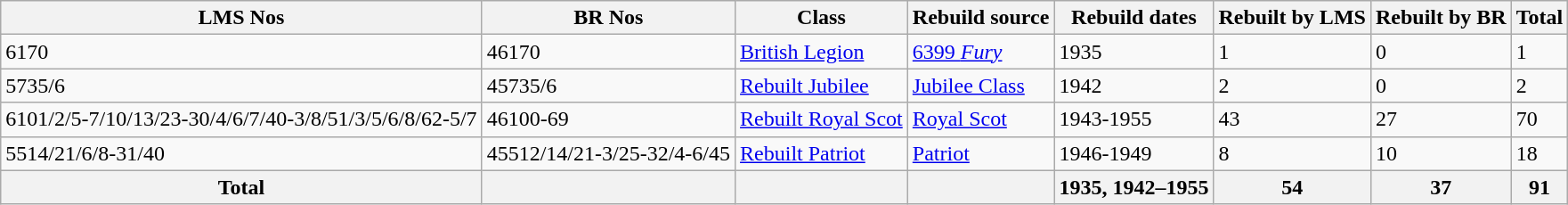<table class="wikitable sortable">
<tr>
<th>LMS Nos</th>
<th>BR Nos</th>
<th>Class</th>
<th>Rebuild source</th>
<th>Rebuild dates</th>
<th>Rebuilt by LMS</th>
<th>Rebuilt by BR</th>
<th>Total</th>
</tr>
<tr>
<td>6170</td>
<td>46170</td>
<td><a href='#'>British Legion</a></td>
<td><a href='#'>6399 <em>Fury</em></a></td>
<td>1935</td>
<td>1</td>
<td>0</td>
<td>1</td>
</tr>
<tr>
<td>5735/6</td>
<td>45735/6</td>
<td><a href='#'>Rebuilt Jubilee</a></td>
<td><a href='#'>Jubilee Class</a></td>
<td>1942</td>
<td>2</td>
<td>0</td>
<td>2</td>
</tr>
<tr>
<td>6101/2/5-7/10/13/23-30/4/6/7/40-3/8/51/3/5/6/8/62-5/7</td>
<td>46100-69</td>
<td><a href='#'>Rebuilt Royal Scot</a></td>
<td><a href='#'>Royal Scot</a></td>
<td>1943-1955</td>
<td>43</td>
<td>27</td>
<td>70</td>
</tr>
<tr>
<td>5514/21/6/8-31/40</td>
<td>45512/14/21-3/25-32/4-6/45</td>
<td><a href='#'>Rebuilt Patriot</a></td>
<td><a href='#'>Patriot</a></td>
<td>1946-1949</td>
<td>8</td>
<td>10</td>
<td>18</td>
</tr>
<tr class="sortbottom">
<th>Total</th>
<th></th>
<th></th>
<th></th>
<th>1935, 1942–1955</th>
<th>54</th>
<th>37</th>
<th>91</th>
</tr>
</table>
